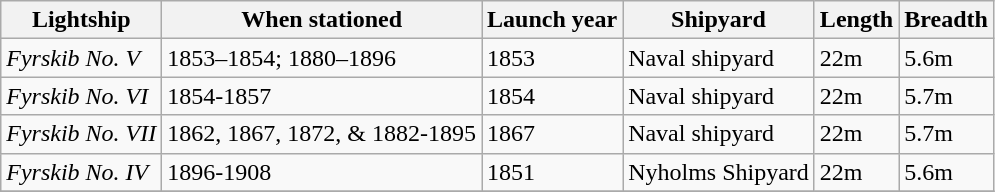<table class="sortable wikitable">
<tr>
<th>Lightship</th>
<th>When stationed</th>
<th>Launch year</th>
<th>Shipyard</th>
<th>Length</th>
<th>Breadth</th>
</tr>
<tr>
<td><em>Fyrskib No. V</em></td>
<td>1853–1854; 1880–1896</td>
<td>1853</td>
<td>Naval shipyard</td>
<td>22m</td>
<td>5.6m</td>
</tr>
<tr>
<td><em>Fyrskib No. VI</em></td>
<td>1854-1857</td>
<td>1854</td>
<td>Naval shipyard</td>
<td>22m</td>
<td>5.7m</td>
</tr>
<tr>
<td><em>Fyrskib No. VII</em></td>
<td>1862, 1867, 1872, & 1882-1895</td>
<td>1867</td>
<td>Naval shipyard</td>
<td>22m</td>
<td>5.7m</td>
</tr>
<tr>
<td><em>Fyrskib No. IV</em></td>
<td>1896-1908</td>
<td>1851</td>
<td>Nyholms Shipyard</td>
<td>22m</td>
<td>5.6m</td>
</tr>
<tr>
</tr>
</table>
